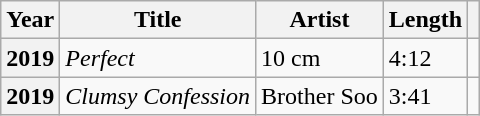<table class="wikitable sortable plainrowheaders">
<tr>
<th>Year</th>
<th>Title</th>
<th>Artist</th>
<th>Length</th>
<th scope="col" class="unsortable"></th>
</tr>
<tr>
<th scope="row">2019</th>
<td><em>Perfect</em></td>
<td>10 cm</td>
<td>4:12</td>
<td></td>
</tr>
<tr>
<th scope="row">2019</th>
<td><em>Clumsy Confession</em></td>
<td>Brother Soo</td>
<td>3:41</td>
<td></td>
</tr>
</table>
